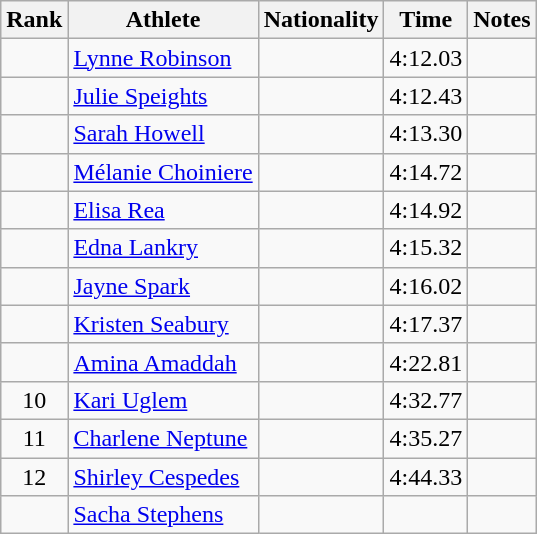<table class="wikitable sortable" style="text-align:center">
<tr>
<th>Rank</th>
<th>Athlete</th>
<th>Nationality</th>
<th>Time</th>
<th>Notes</th>
</tr>
<tr>
<td></td>
<td align=left><a href='#'>Lynne Robinson</a></td>
<td align=left></td>
<td>4:12.03</td>
<td></td>
</tr>
<tr>
<td></td>
<td align=left><a href='#'>Julie Speights</a></td>
<td align=left></td>
<td>4:12.43</td>
<td></td>
</tr>
<tr>
<td></td>
<td align=left><a href='#'>Sarah Howell</a></td>
<td align=left></td>
<td>4:13.30</td>
<td></td>
</tr>
<tr>
<td></td>
<td align=left><a href='#'>Mélanie Choiniere</a></td>
<td align=left></td>
<td>4:14.72</td>
<td></td>
</tr>
<tr>
<td></td>
<td align=left><a href='#'>Elisa Rea</a></td>
<td align=left></td>
<td>4:14.92</td>
<td></td>
</tr>
<tr>
<td></td>
<td align=left><a href='#'>Edna Lankry</a></td>
<td align=left></td>
<td>4:15.32</td>
<td></td>
</tr>
<tr>
<td></td>
<td align=left><a href='#'>Jayne Spark</a></td>
<td align=left></td>
<td>4:16.02</td>
<td></td>
</tr>
<tr>
<td></td>
<td align=left><a href='#'>Kristen Seabury</a></td>
<td align=left></td>
<td>4:17.37</td>
<td></td>
</tr>
<tr>
<td></td>
<td align=left><a href='#'>Amina Amaddah</a></td>
<td align=left></td>
<td>4:22.81</td>
<td></td>
</tr>
<tr>
<td>10</td>
<td align=left><a href='#'>Kari Uglem</a></td>
<td align=left></td>
<td>4:32.77</td>
<td></td>
</tr>
<tr>
<td>11</td>
<td align=left><a href='#'>Charlene Neptune</a></td>
<td align=left></td>
<td>4:35.27</td>
<td></td>
</tr>
<tr>
<td>12</td>
<td align=left><a href='#'>Shirley Cespedes</a></td>
<td align=left></td>
<td>4:44.33</td>
<td></td>
</tr>
<tr>
<td></td>
<td align=left><a href='#'>Sacha Stephens</a></td>
<td align=left></td>
<td></td>
<td></td>
</tr>
</table>
